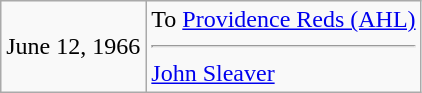<table class="wikitable">
<tr>
<td>June 12, 1966</td>
<td valign="top">To <a href='#'>Providence Reds (AHL)</a><hr><a href='#'>John Sleaver</a></td>
</tr>
</table>
